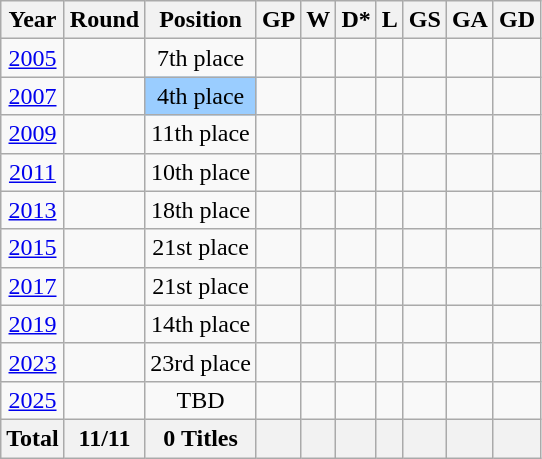<table class="wikitable" style="text-align: center;">
<tr>
<th>Year</th>
<th>Round</th>
<th>Position</th>
<th>GP</th>
<th>W</th>
<th>D*</th>
<th>L</th>
<th>GS</th>
<th>GA</th>
<th>GD</th>
</tr>
<tr bgcolor=>
<td> <a href='#'>2005</a></td>
<td></td>
<td>7th place</td>
<td></td>
<td></td>
<td></td>
<td></td>
<td></td>
<td></td>
<td></td>
</tr>
<tr bgcolor=>
<td> <a href='#'>2007</a></td>
<td></td>
<td bgcolor=9acdff>4th place</td>
<td></td>
<td></td>
<td></td>
<td></td>
<td></td>
<td></td>
<td></td>
</tr>
<tr bgcolor=>
<td> <a href='#'>2009</a></td>
<td></td>
<td>11th place</td>
<td></td>
<td></td>
<td></td>
<td></td>
<td></td>
<td></td>
<td></td>
</tr>
<tr bgcolor=>
<td> <a href='#'>2011</a></td>
<td></td>
<td>10th place</td>
<td></td>
<td></td>
<td></td>
<td></td>
<td></td>
<td></td>
<td></td>
</tr>
<tr bgcolor=>
<td> <a href='#'>2013</a></td>
<td></td>
<td>18th place</td>
<td></td>
<td></td>
<td></td>
<td></td>
<td></td>
<td></td>
<td></td>
</tr>
<tr bgcolor=>
<td> <a href='#'>2015</a></td>
<td></td>
<td>21st place</td>
<td></td>
<td></td>
<td></td>
<td></td>
<td></td>
<td></td>
<td></td>
</tr>
<tr bgcolor=>
<td> <a href='#'>2017</a></td>
<td></td>
<td>21st place</td>
<td></td>
<td></td>
<td></td>
<td></td>
<td></td>
<td></td>
<td></td>
</tr>
<tr bgcolor=>
<td> <a href='#'>2019</a></td>
<td></td>
<td>14th place</td>
<td></td>
<td></td>
<td></td>
<td></td>
<td></td>
<td></td>
<td></td>
</tr>
<tr bgcolor=>
<td> <a href='#'>2023</a></td>
<td></td>
<td>23rd place</td>
<td></td>
<td></td>
<td></td>
<td></td>
<td></td>
<td></td>
<td></td>
</tr>
<tr bgcolor=>
<td> <a href='#'>2025</a></td>
<td></td>
<td>TBD</td>
<td></td>
<td></td>
<td></td>
<td></td>
<td></td>
<td></td>
<td></td>
</tr>
<tr>
<th>Total</th>
<th>11/11</th>
<th>0 Titles</th>
<th></th>
<th></th>
<th></th>
<th></th>
<th></th>
<th></th>
<th></th>
</tr>
</table>
